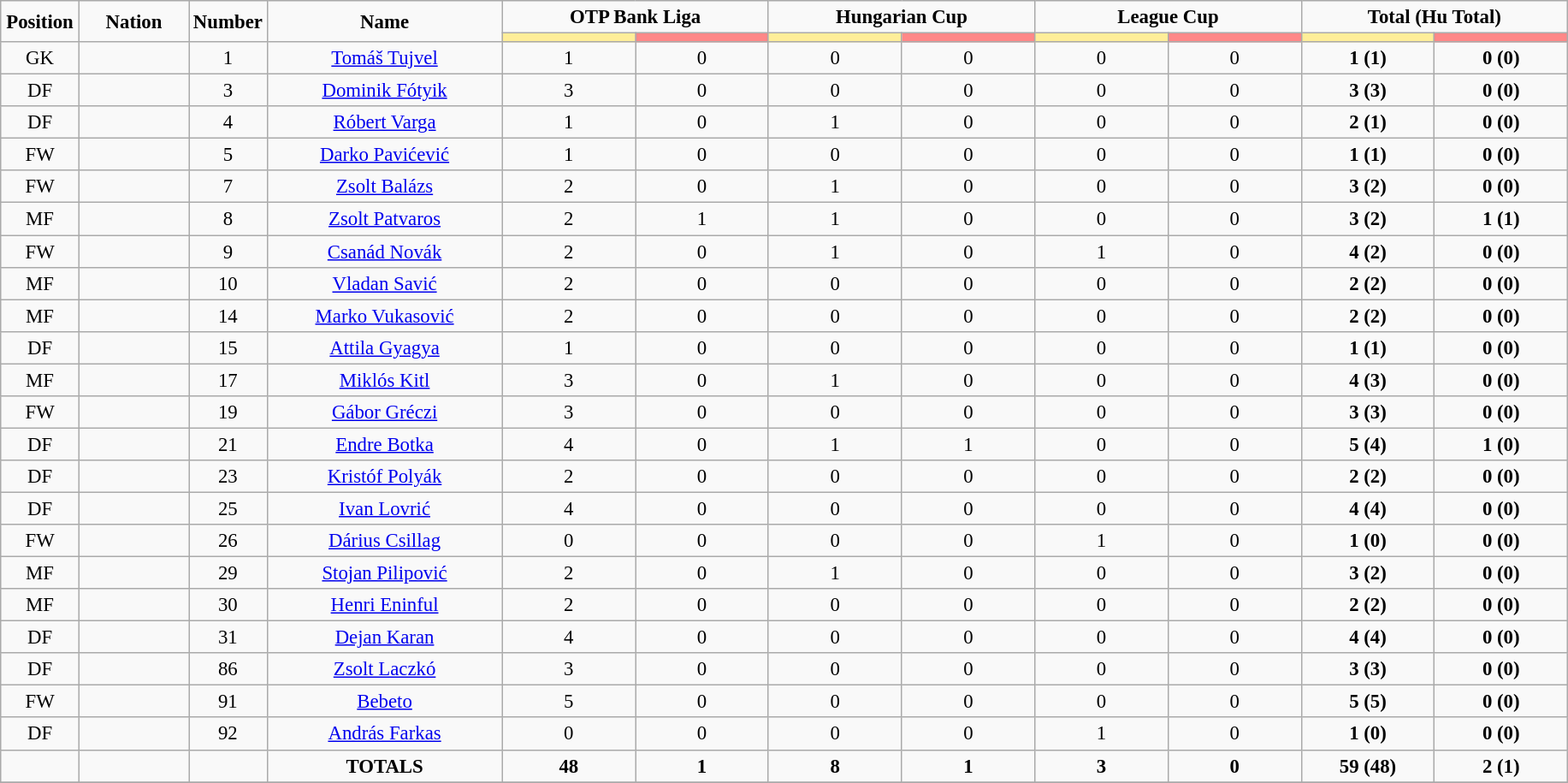<table class="wikitable" style="font-size: 95%; text-align: center;">
<tr>
<td rowspan="2" width="5%" align="center"><strong>Position</strong></td>
<td rowspan="2" width="7%" align="center"><strong>Nation</strong></td>
<td rowspan="2" width="5%" align="center"><strong>Number</strong></td>
<td rowspan="2" width="15%" align="center"><strong>Name</strong></td>
<td colspan="2" align="center"><strong>OTP Bank Liga</strong></td>
<td colspan="2" align="center"><strong>Hungarian Cup</strong></td>
<td colspan="2" align="center"><strong>League Cup</strong></td>
<td colspan="2" align="center"><strong>Total (Hu Total)</strong></td>
</tr>
<tr>
<th width=60 style="background: #FFEE99"></th>
<th width=60 style="background: #FF8888"></th>
<th width=60 style="background: #FFEE99"></th>
<th width=60 style="background: #FF8888"></th>
<th width=60 style="background: #FFEE99"></th>
<th width=60 style="background: #FF8888"></th>
<th width=60 style="background: #FFEE99"></th>
<th width=60 style="background: #FF8888"></th>
</tr>
<tr>
<td>GK</td>
<td></td>
<td>1</td>
<td><a href='#'>Tomáš Tujvel</a></td>
<td>1</td>
<td>0</td>
<td>0</td>
<td>0</td>
<td>0</td>
<td>0</td>
<td><strong>1 (1)</strong></td>
<td><strong>0 (0)</strong></td>
</tr>
<tr>
<td>DF</td>
<td></td>
<td>3</td>
<td><a href='#'>Dominik Fótyik</a></td>
<td>3</td>
<td>0</td>
<td>0</td>
<td>0</td>
<td>0</td>
<td>0</td>
<td><strong>3 (3)</strong></td>
<td><strong>0 (0)</strong></td>
</tr>
<tr>
<td>DF</td>
<td></td>
<td>4</td>
<td><a href='#'>Róbert Varga</a></td>
<td>1</td>
<td>0</td>
<td>1</td>
<td>0</td>
<td>0</td>
<td>0</td>
<td><strong>2 (1)</strong></td>
<td><strong>0 (0)</strong></td>
</tr>
<tr>
<td>FW</td>
<td></td>
<td>5</td>
<td><a href='#'>Darko Pavićević</a></td>
<td>1</td>
<td>0</td>
<td>0</td>
<td>0</td>
<td>0</td>
<td>0</td>
<td><strong>1 (1)</strong></td>
<td><strong>0 (0)</strong></td>
</tr>
<tr>
<td>FW</td>
<td></td>
<td>7</td>
<td><a href='#'>Zsolt Balázs</a></td>
<td>2</td>
<td>0</td>
<td>1</td>
<td>0</td>
<td>0</td>
<td>0</td>
<td><strong>3 (2)</strong></td>
<td><strong>0 (0)</strong></td>
</tr>
<tr>
<td>MF</td>
<td></td>
<td>8</td>
<td><a href='#'>Zsolt Patvaros</a></td>
<td>2</td>
<td>1</td>
<td>1</td>
<td>0</td>
<td>0</td>
<td>0</td>
<td><strong>3 (2)</strong></td>
<td><strong>1 (1)</strong></td>
</tr>
<tr>
<td>FW</td>
<td></td>
<td>9</td>
<td><a href='#'>Csanád Novák</a></td>
<td>2</td>
<td>0</td>
<td>1</td>
<td>0</td>
<td>1</td>
<td>0</td>
<td><strong>4 (2)</strong></td>
<td><strong>0 (0)</strong></td>
</tr>
<tr>
<td>MF</td>
<td></td>
<td>10</td>
<td><a href='#'>Vladan Savić</a></td>
<td>2</td>
<td>0</td>
<td>0</td>
<td>0</td>
<td>0</td>
<td>0</td>
<td><strong>2 (2)</strong></td>
<td><strong>0 (0)</strong></td>
</tr>
<tr>
<td>MF</td>
<td></td>
<td>14</td>
<td><a href='#'>Marko Vukasović</a></td>
<td>2</td>
<td>0</td>
<td>0</td>
<td>0</td>
<td>0</td>
<td>0</td>
<td><strong>2 (2)</strong></td>
<td><strong>0 (0)</strong></td>
</tr>
<tr>
<td>DF</td>
<td></td>
<td>15</td>
<td><a href='#'>Attila Gyagya</a></td>
<td>1</td>
<td>0</td>
<td>0</td>
<td>0</td>
<td>0</td>
<td>0</td>
<td><strong>1 (1)</strong></td>
<td><strong>0 (0)</strong></td>
</tr>
<tr>
<td>MF</td>
<td></td>
<td>17</td>
<td><a href='#'>Miklós Kitl</a></td>
<td>3</td>
<td>0</td>
<td>1</td>
<td>0</td>
<td>0</td>
<td>0</td>
<td><strong>4 (3)</strong></td>
<td><strong>0 (0)</strong></td>
</tr>
<tr>
<td>FW</td>
<td></td>
<td>19</td>
<td><a href='#'>Gábor Gréczi</a></td>
<td>3</td>
<td>0</td>
<td>0</td>
<td>0</td>
<td>0</td>
<td>0</td>
<td><strong>3 (3)</strong></td>
<td><strong>0 (0)</strong></td>
</tr>
<tr>
<td>DF</td>
<td></td>
<td>21</td>
<td><a href='#'>Endre Botka</a></td>
<td>4</td>
<td>0</td>
<td>1</td>
<td>1</td>
<td>0</td>
<td>0</td>
<td><strong>5 (4)</strong></td>
<td><strong>1 (0)</strong></td>
</tr>
<tr>
<td>DF</td>
<td></td>
<td>23</td>
<td><a href='#'>Kristóf Polyák</a></td>
<td>2</td>
<td>0</td>
<td>0</td>
<td>0</td>
<td>0</td>
<td>0</td>
<td><strong>2 (2)</strong></td>
<td><strong>0 (0)</strong></td>
</tr>
<tr>
<td>DF</td>
<td></td>
<td>25</td>
<td><a href='#'>Ivan Lovrić</a></td>
<td>4</td>
<td>0</td>
<td>0</td>
<td>0</td>
<td>0</td>
<td>0</td>
<td><strong>4 (4)</strong></td>
<td><strong>0 (0)</strong></td>
</tr>
<tr>
<td>FW</td>
<td></td>
<td>26</td>
<td><a href='#'>Dárius Csillag</a></td>
<td>0</td>
<td>0</td>
<td>0</td>
<td>0</td>
<td>1</td>
<td>0</td>
<td><strong>1 (0)</strong></td>
<td><strong>0 (0)</strong></td>
</tr>
<tr>
<td>MF</td>
<td></td>
<td>29</td>
<td><a href='#'>Stojan Pilipović</a></td>
<td>2</td>
<td>0</td>
<td>1</td>
<td>0</td>
<td>0</td>
<td>0</td>
<td><strong>3 (2)</strong></td>
<td><strong>0 (0)</strong></td>
</tr>
<tr>
<td>MF</td>
<td></td>
<td>30</td>
<td><a href='#'>Henri Eninful</a></td>
<td>2</td>
<td>0</td>
<td>0</td>
<td>0</td>
<td>0</td>
<td>0</td>
<td><strong>2 (2)</strong></td>
<td><strong>0 (0)</strong></td>
</tr>
<tr>
<td>DF</td>
<td></td>
<td>31</td>
<td><a href='#'>Dejan Karan</a></td>
<td>4</td>
<td>0</td>
<td>0</td>
<td>0</td>
<td>0</td>
<td>0</td>
<td><strong>4 (4)</strong></td>
<td><strong>0 (0)</strong></td>
</tr>
<tr>
<td>DF</td>
<td></td>
<td>86</td>
<td><a href='#'>Zsolt Laczkó</a></td>
<td>3</td>
<td>0</td>
<td>0</td>
<td>0</td>
<td>0</td>
<td>0</td>
<td><strong>3 (3)</strong></td>
<td><strong>0 (0)</strong></td>
</tr>
<tr>
<td>FW</td>
<td></td>
<td>91</td>
<td><a href='#'>Bebeto</a></td>
<td>5</td>
<td>0</td>
<td>0</td>
<td>0</td>
<td>0</td>
<td>0</td>
<td><strong>5 (5)</strong></td>
<td><strong>0 (0)</strong></td>
</tr>
<tr>
<td>DF</td>
<td></td>
<td>92</td>
<td><a href='#'>András Farkas</a></td>
<td>0</td>
<td>0</td>
<td>0</td>
<td>0</td>
<td>1</td>
<td>0</td>
<td><strong>1 (0)</strong></td>
<td><strong>0 (0)</strong></td>
</tr>
<tr>
<td></td>
<td></td>
<td></td>
<td><strong>TOTALS</strong></td>
<td><strong>48</strong></td>
<td><strong>1</strong></td>
<td><strong>8</strong></td>
<td><strong>1</strong></td>
<td><strong>3</strong></td>
<td><strong>0</strong></td>
<td><strong>59 (48)</strong></td>
<td><strong>2 (1)</strong></td>
</tr>
<tr>
</tr>
</table>
